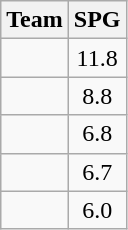<table class=wikitable>
<tr>
<th>Team</th>
<th>SPG</th>
</tr>
<tr>
<td></td>
<td align=center>11.8</td>
</tr>
<tr>
<td></td>
<td align=center>8.8</td>
</tr>
<tr>
<td></td>
<td align=center>6.8</td>
</tr>
<tr>
<td></td>
<td align=center>6.7</td>
</tr>
<tr>
<td></td>
<td align=center>6.0</td>
</tr>
</table>
